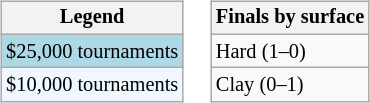<table>
<tr valign=top>
<td><br><table class=wikitable style="font-size:85%">
<tr>
<th>Legend</th>
</tr>
<tr style="background:lightblue;">
<td>$25,000 tournaments</td>
</tr>
<tr style="background:#f0f8ff;">
<td>$10,000 tournaments</td>
</tr>
</table>
</td>
<td><br><table class=wikitable style="font-size:85%">
<tr>
<th>Finals by surface</th>
</tr>
<tr>
<td>Hard (1–0)</td>
</tr>
<tr>
<td>Clay (0–1)</td>
</tr>
</table>
</td>
</tr>
</table>
